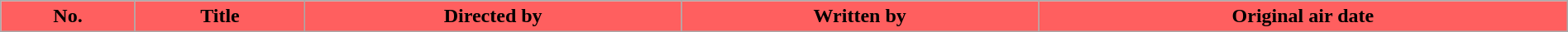<table class="wikitable plainrowheaders" style="width:100%;" style="background:#fff;">
<tr>
<th style="background:#FF5F5F;">No.</th>
<th style="background:#FF5F5F;">Title</th>
<th style="background:#FF5F5F;">Directed by</th>
<th style="background:#FF5F5F;">Written by</th>
<th style="background:#FF5F5F;">Original air date<br>











</th>
</tr>
</table>
